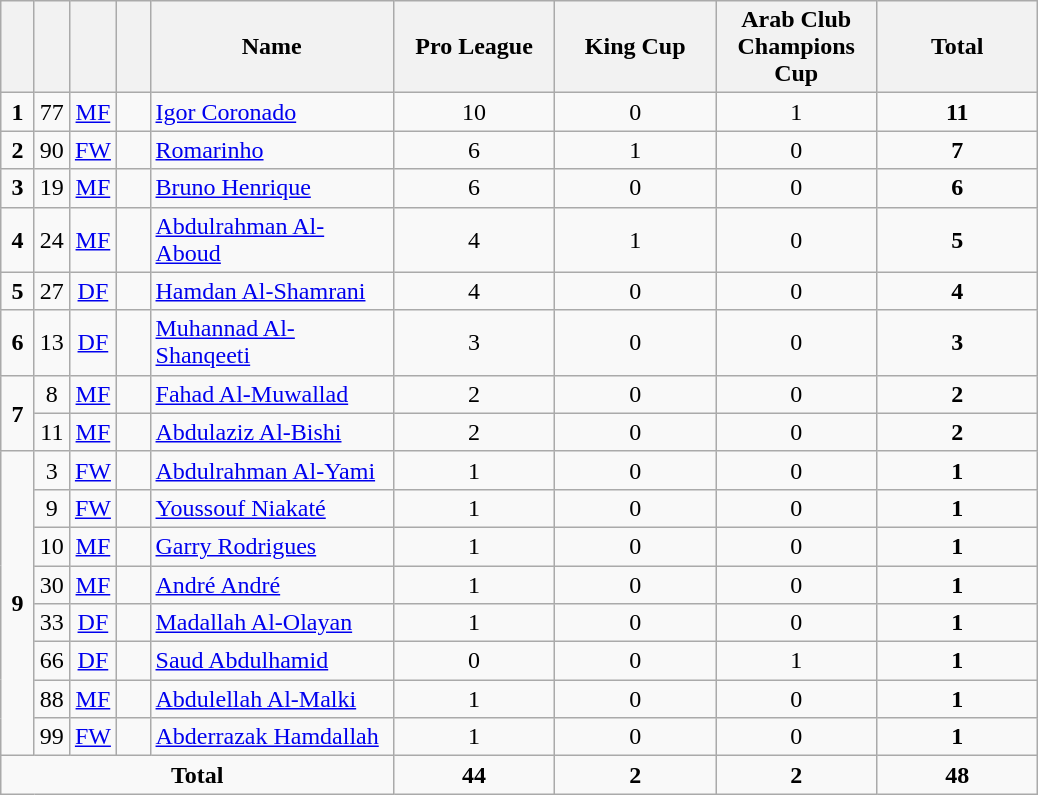<table class="wikitable" style="text-align:center">
<tr>
<th width=15></th>
<th width=15></th>
<th width=15></th>
<th width=15></th>
<th width=155>Name</th>
<th width=100>Pro League</th>
<th width=100>King Cup</th>
<th width=100>Arab Club Champions Cup</th>
<th width=100>Total</th>
</tr>
<tr>
<td><strong>1</strong></td>
<td>77</td>
<td><a href='#'>MF</a></td>
<td></td>
<td align=left><a href='#'>Igor Coronado</a></td>
<td>10</td>
<td>0</td>
<td>1</td>
<td><strong>11</strong></td>
</tr>
<tr>
<td><strong>2</strong></td>
<td>90</td>
<td><a href='#'>FW</a></td>
<td></td>
<td align=left><a href='#'>Romarinho</a></td>
<td>6</td>
<td>1</td>
<td>0</td>
<td><strong>7</strong></td>
</tr>
<tr>
<td><strong>3</strong></td>
<td>19</td>
<td><a href='#'>MF</a></td>
<td></td>
<td align=left><a href='#'>Bruno Henrique</a></td>
<td>6</td>
<td>0</td>
<td>0</td>
<td><strong>6</strong></td>
</tr>
<tr>
<td><strong>4</strong></td>
<td>24</td>
<td><a href='#'>MF</a></td>
<td></td>
<td align=left><a href='#'>Abdulrahman Al-Aboud</a></td>
<td>4</td>
<td>1</td>
<td>0</td>
<td><strong>5</strong></td>
</tr>
<tr>
<td><strong>5</strong></td>
<td>27</td>
<td><a href='#'>DF</a></td>
<td></td>
<td align=left><a href='#'>Hamdan Al-Shamrani</a></td>
<td>4</td>
<td>0</td>
<td>0</td>
<td><strong>4</strong></td>
</tr>
<tr>
<td><strong>6</strong></td>
<td>13</td>
<td><a href='#'>DF</a></td>
<td></td>
<td align=left><a href='#'>Muhannad Al-Shanqeeti</a></td>
<td>3</td>
<td>0</td>
<td>0</td>
<td><strong>3</strong></td>
</tr>
<tr>
<td rowspan=2><strong>7</strong></td>
<td>8</td>
<td><a href='#'>MF</a></td>
<td></td>
<td align=left><a href='#'>Fahad Al-Muwallad</a></td>
<td>2</td>
<td>0</td>
<td>0</td>
<td><strong>2</strong></td>
</tr>
<tr>
<td>11</td>
<td><a href='#'>MF</a></td>
<td></td>
<td align=left><a href='#'>Abdulaziz Al-Bishi</a></td>
<td>2</td>
<td>0</td>
<td>0</td>
<td><strong>2</strong></td>
</tr>
<tr>
<td rowspan=8><strong>9</strong></td>
<td>3</td>
<td><a href='#'>FW</a></td>
<td></td>
<td align=left><a href='#'>Abdulrahman Al-Yami</a></td>
<td>1</td>
<td>0</td>
<td>0</td>
<td><strong>1</strong></td>
</tr>
<tr>
<td>9</td>
<td><a href='#'>FW</a></td>
<td></td>
<td align=left><a href='#'>Youssouf Niakaté</a></td>
<td>1</td>
<td>0</td>
<td>0</td>
<td><strong>1</strong></td>
</tr>
<tr>
<td>10</td>
<td><a href='#'>MF</a></td>
<td></td>
<td align=left><a href='#'>Garry Rodrigues</a></td>
<td>1</td>
<td>0</td>
<td>0</td>
<td><strong>1</strong></td>
</tr>
<tr>
<td>30</td>
<td><a href='#'>MF</a></td>
<td></td>
<td align=left><a href='#'>André André</a></td>
<td>1</td>
<td>0</td>
<td>0</td>
<td><strong>1</strong></td>
</tr>
<tr>
<td>33</td>
<td><a href='#'>DF</a></td>
<td></td>
<td align=left><a href='#'>Madallah Al-Olayan</a></td>
<td>1</td>
<td>0</td>
<td>0</td>
<td><strong>1</strong></td>
</tr>
<tr>
<td>66</td>
<td><a href='#'>DF</a></td>
<td></td>
<td align=left><a href='#'>Saud Abdulhamid</a></td>
<td>0</td>
<td>0</td>
<td>1</td>
<td><strong>1</strong></td>
</tr>
<tr>
<td>88</td>
<td><a href='#'>MF</a></td>
<td></td>
<td align=left><a href='#'>Abdulellah Al-Malki</a></td>
<td>1</td>
<td>0</td>
<td>0</td>
<td><strong>1</strong></td>
</tr>
<tr>
<td>99</td>
<td><a href='#'>FW</a></td>
<td></td>
<td align=left><a href='#'>Abderrazak Hamdallah</a></td>
<td>1</td>
<td>0</td>
<td>0</td>
<td><strong>1</strong></td>
</tr>
<tr>
<td colspan=5><strong>Total</strong></td>
<td><strong>44</strong></td>
<td><strong>2</strong></td>
<td><strong>2</strong></td>
<td><strong>48</strong></td>
</tr>
</table>
